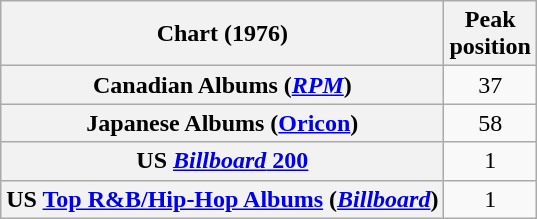<table class="wikitable sortable plainrowheaders" style="text-align:center">
<tr>
<th scope="col">Chart (1976)</th>
<th scope="col">Peak<br>position</th>
</tr>
<tr>
<th scope="row">Canadian Albums (<em><a href='#'>RPM</a></em>)</th>
<td>37</td>
</tr>
<tr>
<th scope="row">Japanese Albums (<a href='#'>Oricon</a>)</th>
<td>58</td>
</tr>
<tr>
<th scope="row">US <a href='#'><em>Billboard</em> 200</a></th>
<td>1</td>
</tr>
<tr>
<th scope="row">US <a href='#'>Top R&B/Hip-Hop Albums</a> (<em><a href='#'>Billboard</a></em>)</th>
<td>1</td>
</tr>
</table>
